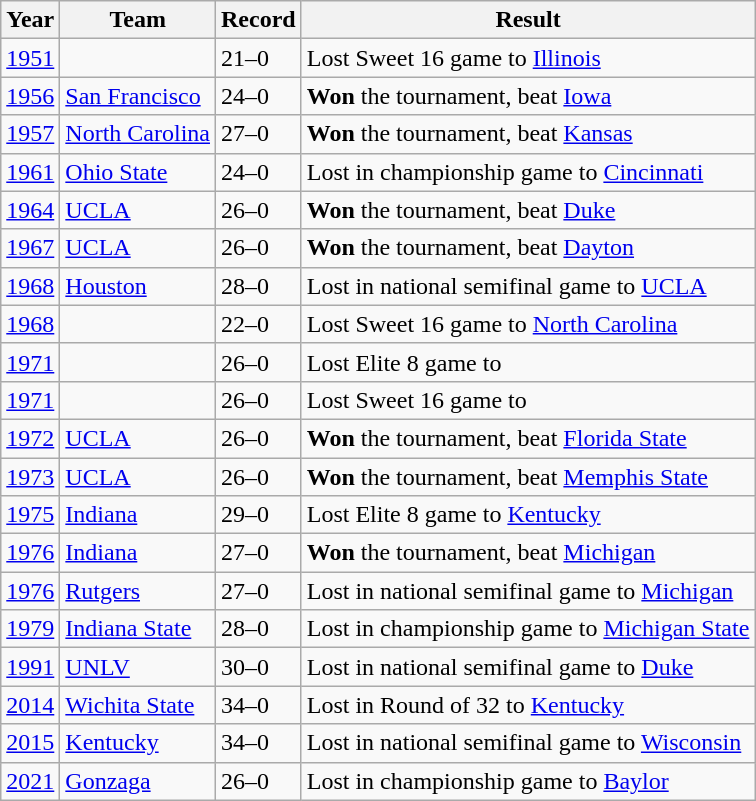<table class="wikitable sortable">
<tr>
<th>Year</th>
<th>Team</th>
<th>Record</th>
<th>Result</th>
</tr>
<tr>
<td><a href='#'>1951</a></td>
<td></td>
<td>21–0</td>
<td>Lost Sweet 16 game to <a href='#'>Illinois</a></td>
</tr>
<tr>
<td><a href='#'>1956</a></td>
<td><a href='#'>San Francisco</a></td>
<td>24–0</td>
<td><strong>Won</strong> the tournament, beat <a href='#'>Iowa</a></td>
</tr>
<tr>
<td><a href='#'>1957</a></td>
<td><a href='#'>North Carolina</a></td>
<td>27–0</td>
<td><strong>Won</strong> the tournament, beat <a href='#'>Kansas</a></td>
</tr>
<tr>
<td><a href='#'>1961</a></td>
<td><a href='#'>Ohio State</a></td>
<td>24–0</td>
<td>Lost in championship game to <a href='#'>Cincinnati</a></td>
</tr>
<tr>
<td><a href='#'>1964</a></td>
<td><a href='#'>UCLA</a></td>
<td>26–0</td>
<td><strong>Won</strong> the tournament, beat <a href='#'>Duke</a></td>
</tr>
<tr>
<td><a href='#'>1967</a></td>
<td><a href='#'>UCLA</a></td>
<td>26–0</td>
<td><strong>Won</strong> the tournament, beat <a href='#'>Dayton</a></td>
</tr>
<tr>
<td><a href='#'>1968</a></td>
<td><a href='#'>Houston</a></td>
<td>28–0</td>
<td>Lost in national semifinal game to <a href='#'>UCLA</a></td>
</tr>
<tr>
<td><a href='#'>1968</a></td>
<td></td>
<td>22–0</td>
<td>Lost Sweet 16 game to <a href='#'>North Carolina</a></td>
</tr>
<tr>
<td><a href='#'>1971</a></td>
<td></td>
<td>26–0</td>
<td>Lost Elite 8 game to </td>
</tr>
<tr>
<td><a href='#'>1971</a></td>
<td></td>
<td>26–0</td>
<td>Lost Sweet 16 game to </td>
</tr>
<tr>
<td><a href='#'>1972</a></td>
<td><a href='#'>UCLA</a></td>
<td>26–0</td>
<td><strong>Won</strong> the tournament, beat <a href='#'>Florida State</a></td>
</tr>
<tr>
<td><a href='#'>1973</a></td>
<td><a href='#'>UCLA</a></td>
<td>26–0</td>
<td><strong>Won</strong> the tournament, beat <a href='#'>Memphis State</a></td>
</tr>
<tr>
<td><a href='#'>1975</a></td>
<td><a href='#'>Indiana</a></td>
<td>29–0</td>
<td>Lost Elite 8 game to <a href='#'>Kentucky</a></td>
</tr>
<tr>
<td><a href='#'>1976</a></td>
<td><a href='#'>Indiana</a></td>
<td>27–0</td>
<td><strong>Won</strong> the tournament, beat <a href='#'>Michigan</a></td>
</tr>
<tr>
<td><a href='#'>1976</a></td>
<td><a href='#'>Rutgers</a></td>
<td>27–0</td>
<td>Lost in national semifinal game to <a href='#'>Michigan</a></td>
</tr>
<tr>
<td><a href='#'>1979</a></td>
<td><a href='#'>Indiana State</a></td>
<td>28–0</td>
<td>Lost in championship game to <a href='#'>Michigan State</a></td>
</tr>
<tr>
<td><a href='#'>1991</a></td>
<td><a href='#'>UNLV</a></td>
<td>30–0</td>
<td>Lost in national semifinal game to <a href='#'>Duke</a></td>
</tr>
<tr>
<td><a href='#'>2014</a></td>
<td><a href='#'>Wichita State</a></td>
<td>34–0</td>
<td>Lost in Round of 32 to <a href='#'>Kentucky</a></td>
</tr>
<tr>
<td><a href='#'>2015</a></td>
<td><a href='#'>Kentucky</a></td>
<td>34–0</td>
<td>Lost in national semifinal game to <a href='#'>Wisconsin</a></td>
</tr>
<tr>
<td><a href='#'>2021</a></td>
<td><a href='#'>Gonzaga</a></td>
<td>26–0</td>
<td>Lost in championship game to <a href='#'>Baylor</a></td>
</tr>
</table>
